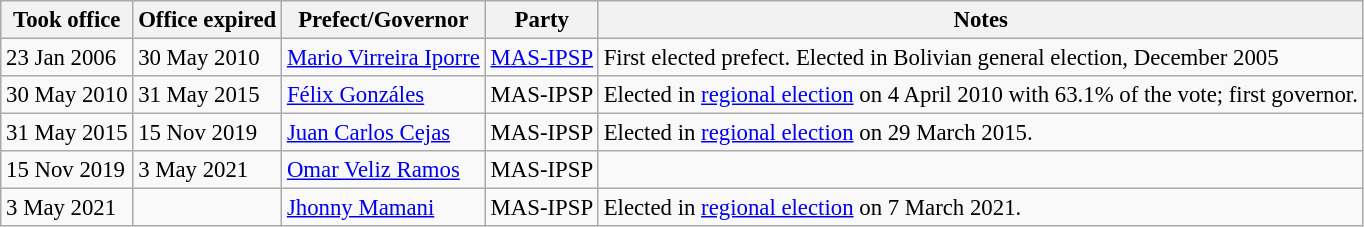<table class="wikitable" style="font-size: 95%">
<tr>
<th>Took office</th>
<th>Office expired</th>
<th>Prefect/Governor</th>
<th>Party</th>
<th>Notes</th>
</tr>
<tr>
<td>23 Jan 2006</td>
<td>30 May 2010</td>
<td><a href='#'>Mario Virreira Iporre</a></td>
<td><a href='#'>MAS-IPSP</a></td>
<td>First elected prefect. Elected in Bolivian general election, December 2005</td>
</tr>
<tr>
<td>30 May 2010</td>
<td>31 May 2015</td>
<td><a href='#'>Félix Gonzáles</a></td>
<td>MAS-IPSP</td>
<td>Elected in <a href='#'>regional election</a> on 4 April 2010 with 63.1% of the vote; first governor.</td>
</tr>
<tr>
<td>31 May 2015</td>
<td>15 Nov 2019</td>
<td><a href='#'>Juan Carlos Cejas</a></td>
<td>MAS-IPSP</td>
<td>Elected in <a href='#'>regional election</a> on 29 March 2015.</td>
</tr>
<tr>
<td>15 Nov 2019</td>
<td>3 May 2021</td>
<td><a href='#'>Omar Veliz Ramos</a></td>
<td>MAS-IPSP</td>
<td></td>
</tr>
<tr>
<td>3 May 2021</td>
<td></td>
<td><a href='#'>Jhonny Mamani</a></td>
<td>MAS-IPSP</td>
<td>Elected in <a href='#'>regional election</a> on 7 March 2021.</td>
</tr>
</table>
